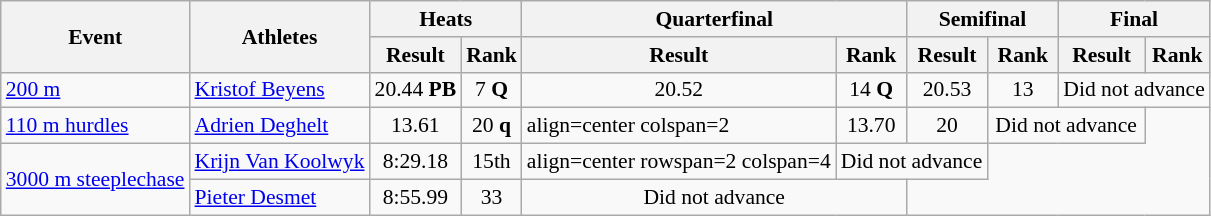<table class="wikitable" border="1" style="font-size:90%">
<tr>
<th rowspan="2">Event</th>
<th rowspan="2">Athletes</th>
<th colspan="2">Heats</th>
<th colspan="2">Quarterfinal</th>
<th colspan="2">Semifinal</th>
<th colspan="2">Final</th>
</tr>
<tr>
<th>Result</th>
<th>Rank</th>
<th>Result</th>
<th>Rank</th>
<th>Result</th>
<th>Rank</th>
<th>Result</th>
<th>Rank</th>
</tr>
<tr>
<td><a href='#'>200 m</a></td>
<td><a href='#'>Kristof Beyens</a></td>
<td align=center>20.44 <strong>PB</strong></td>
<td align=center>7 <strong>Q</strong></td>
<td align=center>20.52</td>
<td align=center>14 <strong>Q</strong></td>
<td align=center>20.53</td>
<td align=center>13</td>
<td align=center colspan=2>Did not advance</td>
</tr>
<tr>
<td><a href='#'>110 m hurdles</a></td>
<td><a href='#'>Adrien Deghelt</a></td>
<td align=center>13.61</td>
<td align=center>20 <strong>q</strong></td>
<td>align=center colspan=2  </td>
<td align=center>13.70</td>
<td align=center>20</td>
<td align=center colspan=2>Did not advance</td>
</tr>
<tr>
<td rowspan=2><a href='#'>3000 m steeplechase</a></td>
<td><a href='#'>Krijn Van Koolwyk</a></td>
<td align=center>8:29.18</td>
<td align=center>15th</td>
<td>align=center rowspan=2 colspan=4  </td>
<td align=center colspan=2>Did not advance</td>
</tr>
<tr>
<td><a href='#'>Pieter Desmet</a></td>
<td align=center>8:55.99</td>
<td align=center>33</td>
<td align=center colspan=2>Did not advance</td>
</tr>
</table>
